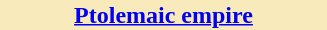<table style="float:right; width:222px; margin:0 0 1em 1em;">
<tr>
<th style="color:#black; background:#f8eaba; font-size:100%; text-align:center;"><a href='#'>Ptolemaic empire</a></th>
</tr>
<tr>
<td><br></td>
</tr>
</table>
